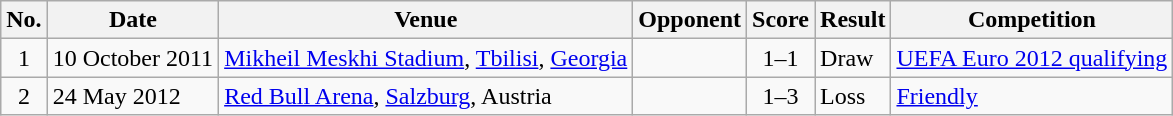<table class="wikitable sortable">
<tr>
<th scope="col">No.</th>
<th scope="col">Date</th>
<th scope="col">Venue</th>
<th scope="col">Opponent</th>
<th scope="col">Score</th>
<th scope="col">Result</th>
<th scope="col">Competition</th>
</tr>
<tr>
<td align="center">1</td>
<td>10 October 2011</td>
<td><a href='#'>Mikheil Meskhi Stadium</a>, <a href='#'>Tbilisi</a>, <a href='#'>Georgia</a></td>
<td></td>
<td align="center">1–1</td>
<td>Draw</td>
<td><a href='#'>UEFA Euro 2012 qualifying</a></td>
</tr>
<tr>
<td align="center">2</td>
<td>24 May 2012</td>
<td><a href='#'>Red Bull Arena</a>, <a href='#'>Salzburg</a>, Austria</td>
<td></td>
<td align="center">1–3</td>
<td>Loss</td>
<td><a href='#'>Friendly</a></td>
</tr>
</table>
